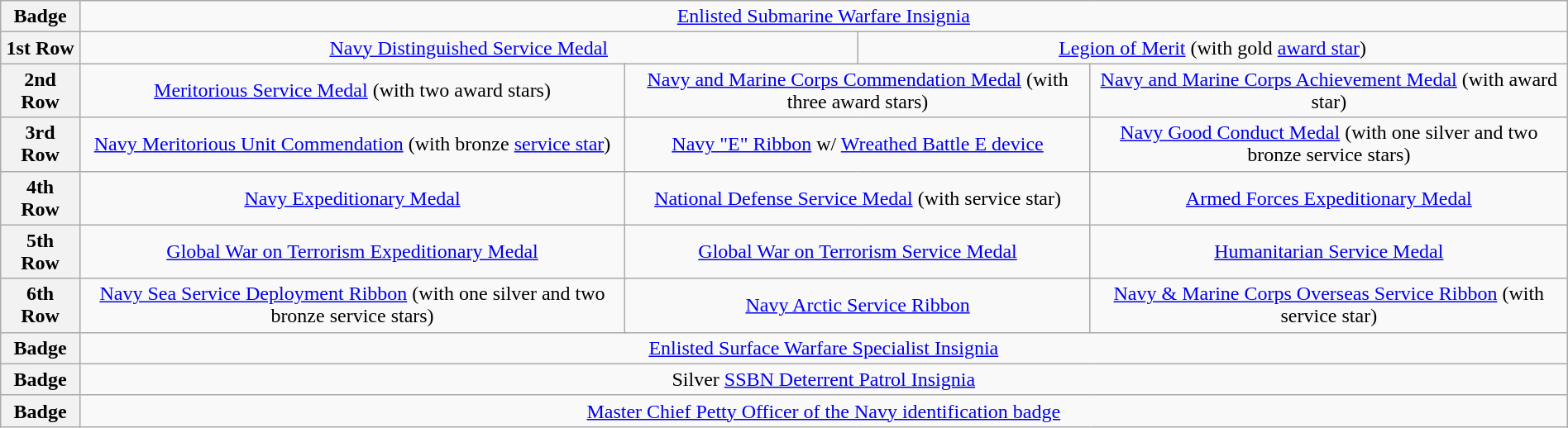<table class="wikitable" style="margin:1em auto; text-align:center;">
<tr>
<th>Badge</th>
<td colspan="5"><a href='#'>Enlisted Submarine Warfare Insignia</a></td>
</tr>
<tr>
<th>1st Row</th>
<td colspan="3"><a href='#'>Navy Distinguished Service Medal</a></td>
<td colspan="3"><a href='#'>Legion of Merit</a> (with gold <a href='#'>award star</a>)</td>
</tr>
<tr>
<th>2nd Row</th>
<td colspan="2"><a href='#'>Meritorious Service Medal</a> (with two award stars)</td>
<td colspan="2"><a href='#'>Navy and Marine Corps Commendation Medal</a> (with three award stars)</td>
<td colspan="2"><a href='#'>Navy and Marine Corps Achievement Medal</a> (with award star)</td>
</tr>
<tr>
<th>3rd Row</th>
<td colspan="2"><a href='#'>Navy Meritorious Unit Commendation</a> (with bronze <a href='#'>service star</a>)</td>
<td colspan="2"><a href='#'>Navy "E" Ribbon</a> w/ <a href='#'>Wreathed Battle E device</a></td>
<td colspan="2"><a href='#'>Navy Good Conduct Medal</a> (with one silver and two bronze service stars)</td>
</tr>
<tr>
<th>4th Row</th>
<td colspan="2"><a href='#'>Navy Expeditionary Medal</a></td>
<td colspan="2"><a href='#'>National Defense Service Medal</a> (with service star)</td>
<td colspan="2"><a href='#'>Armed Forces Expeditionary Medal</a></td>
</tr>
<tr>
<th>5th Row</th>
<td colspan="2"><a href='#'>Global War on Terrorism Expeditionary Medal</a></td>
<td colspan="2"><a href='#'>Global War on Terrorism Service Medal</a></td>
<td colspan="2"><a href='#'>Humanitarian Service Medal</a></td>
</tr>
<tr>
<th>6th Row</th>
<td colspan="2"><a href='#'>Navy Sea Service Deployment Ribbon</a> (with one silver and two bronze service stars)</td>
<td colspan="2"><a href='#'>Navy Arctic Service Ribbon</a></td>
<td colspan="2"><a href='#'>Navy & Marine Corps Overseas Service Ribbon</a> (with service star)</td>
</tr>
<tr>
<th>Badge</th>
<td colspan="5"><a href='#'>Enlisted Surface Warfare Specialist Insignia</a></td>
</tr>
<tr>
<th>Badge</th>
<td colspan="5">Silver <a href='#'>SSBN Deterrent Patrol Insignia</a></td>
</tr>
<tr>
<th>Badge</th>
<td colspan="5"><a href='#'>Master Chief Petty Officer of the Navy identification badge</a></td>
</tr>
</table>
